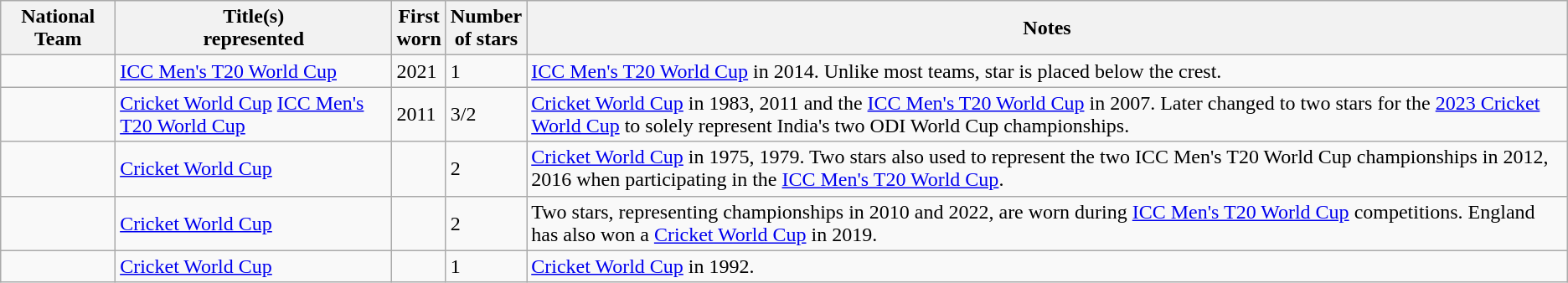<table class="wikitable sortable">
<tr>
<th>National Team</th>
<th>Title(s)<br>represented</th>
<th>First<br>worn</th>
<th>Number<br>of stars</th>
<th class="unsortable">Notes</th>
</tr>
<tr>
<td></td>
<td><a href='#'>ICC Men's T20 World Cup</a></td>
<td>2021</td>
<td>1</td>
<td><a href='#'>ICC Men's T20 World Cup</a> in 2014. Unlike most teams, star is placed below the crest.</td>
</tr>
<tr>
<td></td>
<td><a href='#'>Cricket World Cup</a> <a href='#'>ICC Men's T20 World Cup</a></td>
<td>2011</td>
<td>3/2</td>
<td><a href='#'>Cricket World Cup</a> in 1983, 2011 and the <a href='#'>ICC Men's T20 World Cup</a> in 2007. Later changed to two stars for the <a href='#'>2023 Cricket World Cup</a> to solely represent India's two ODI World Cup championships.</td>
</tr>
<tr ->
<td></td>
<td><a href='#'>Cricket World Cup</a></td>
<td></td>
<td>2</td>
<td><a href='#'>Cricket World Cup</a> in 1975, 1979. Two stars also used to represent the two ICC Men's T20 World Cup championships in 2012, 2016 when participating in the <a href='#'>ICC Men's T20 World Cup</a>.</td>
</tr>
<tr -->
<td></td>
<td><a href='#'>Cricket World Cup</a></td>
<td></td>
<td>2</td>
<td>Two stars, representing championships in 2010 and 2022, are worn during <a href='#'>ICC Men's T20 World Cup</a> competitions. England has also won a <a href='#'>Cricket World Cup</a> in 2019.</td>
</tr>
<tr --->
<td></td>
<td><a href='#'>Cricket World Cup</a></td>
<td></td>
<td>1</td>
<td><a href='#'>Cricket World Cup</a> in 1992.</td>
</tr>
</table>
